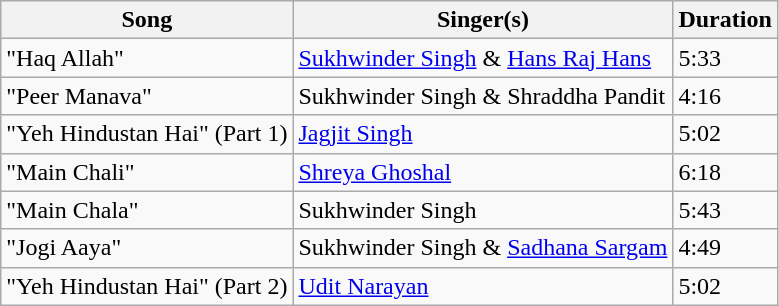<table class="wikitable" border="1">
<tr>
<th>Song</th>
<th>Singer(s)</th>
<th>Duration</th>
</tr>
<tr>
<td>"Haq Allah"</td>
<td><a href='#'>Sukhwinder Singh</a> & <a href='#'>Hans Raj Hans</a></td>
<td>5:33</td>
</tr>
<tr>
<td>"Peer Manava"</td>
<td>Sukhwinder Singh & Shraddha Pandit</td>
<td>4:16</td>
</tr>
<tr>
<td>"Yeh Hindustan Hai" (Part 1)</td>
<td><a href='#'>Jagjit Singh</a></td>
<td>5:02</td>
</tr>
<tr>
<td>"Main Chali"</td>
<td><a href='#'>Shreya Ghoshal</a></td>
<td>6:18</td>
</tr>
<tr>
<td>"Main Chala"</td>
<td>Sukhwinder Singh</td>
<td>5:43</td>
</tr>
<tr>
<td>"Jogi Aaya"</td>
<td>Sukhwinder Singh & <a href='#'>Sadhana Sargam</a></td>
<td>4:49</td>
</tr>
<tr>
<td>"Yeh Hindustan Hai" (Part 2)</td>
<td><a href='#'>Udit Narayan</a></td>
<td>5:02</td>
</tr>
</table>
